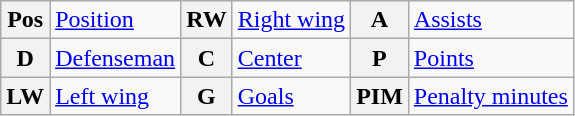<table class="wikitable">
<tr>
<th>Pos</th>
<td><a href='#'>Position</a></td>
<th>RW</th>
<td><a href='#'>Right wing</a></td>
<th>A</th>
<td><a href='#'>Assists</a></td>
</tr>
<tr>
<th>D</th>
<td><a href='#'>Defenseman</a></td>
<th>C</th>
<td><a href='#'>Center</a></td>
<th>P</th>
<td><a href='#'>Points</a></td>
</tr>
<tr>
<th>LW</th>
<td><a href='#'>Left wing</a></td>
<th>G</th>
<td><a href='#'>Goals</a></td>
<th>PIM</th>
<td><a href='#'>Penalty minutes</a></td>
</tr>
</table>
